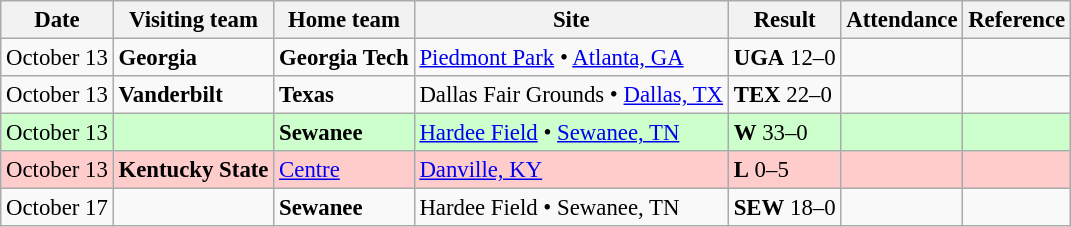<table class="wikitable" style="font-size:95%;">
<tr>
<th>Date</th>
<th>Visiting team</th>
<th>Home team</th>
<th>Site</th>
<th>Result</th>
<th>Attendance</th>
<th class="unsortable">Reference</th>
</tr>
<tr bgcolor=>
<td>October 13</td>
<td><strong>Georgia</strong></td>
<td><strong>Georgia Tech</strong></td>
<td><a href='#'>Piedmont Park</a> • <a href='#'>Atlanta, GA</a></td>
<td><strong>UGA</strong> 12–0</td>
<td></td>
<td></td>
</tr>
<tr bgcolor=>
<td>October 13</td>
<td><strong>Vanderbilt</strong></td>
<td><strong>Texas</strong></td>
<td>Dallas Fair Grounds • <a href='#'>Dallas, TX</a></td>
<td><strong>TEX</strong> 22–0</td>
<td></td>
<td></td>
</tr>
<tr bgcolor=ccffcc>
<td>October 13</td>
<td></td>
<td><strong>Sewanee</strong></td>
<td><a href='#'>Hardee Field</a> • <a href='#'>Sewanee, TN</a></td>
<td><strong>W</strong> 33–0</td>
<td></td>
<td></td>
</tr>
<tr bgcolor=ffcccc>
<td>October 13</td>
<td><strong>Kentucky State</strong></td>
<td><a href='#'>Centre</a></td>
<td><a href='#'>Danville, KY</a></td>
<td><strong>L</strong> 0–5</td>
<td></td>
<td></td>
</tr>
<tr bgcolor=>
<td>October 17</td>
<td><strong></strong></td>
<td><strong>Sewanee</strong></td>
<td>Hardee Field • Sewanee, TN</td>
<td><strong>SEW</strong> 18–0</td>
<td></td>
<td></td>
</tr>
</table>
